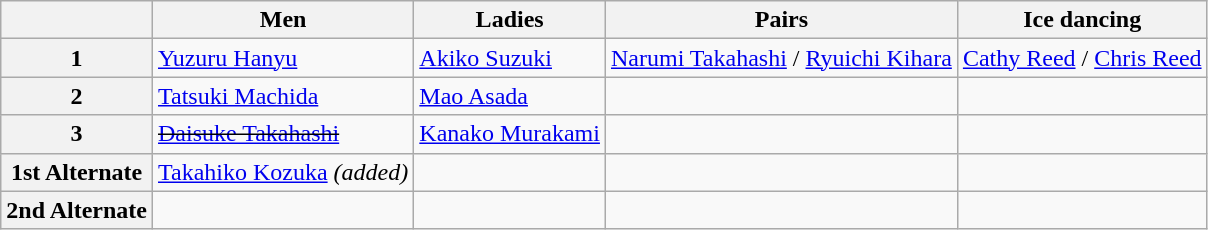<table class="wikitable">
<tr>
<th></th>
<th>Men</th>
<th>Ladies</th>
<th>Pairs</th>
<th>Ice dancing</th>
</tr>
<tr>
<th>1</th>
<td><a href='#'>Yuzuru Hanyu</a></td>
<td><a href='#'>Akiko Suzuki</a></td>
<td><a href='#'>Narumi Takahashi</a> / <a href='#'>Ryuichi Kihara</a></td>
<td><a href='#'>Cathy Reed</a> / <a href='#'>Chris Reed</a></td>
</tr>
<tr>
<th>2</th>
<td><a href='#'>Tatsuki Machida</a></td>
<td><a href='#'>Mao Asada</a></td>
<td></td>
<td></td>
</tr>
<tr>
<th>3</th>
<td><s><a href='#'>Daisuke Takahashi</a></s></td>
<td><a href='#'>Kanako Murakami</a></td>
<td></td>
<td></td>
</tr>
<tr>
<th>1st Alternate</th>
<td><a href='#'>Takahiko Kozuka</a> <em>(added)</em></td>
<td></td>
<td></td>
<td></td>
</tr>
<tr>
<th>2nd Alternate</th>
<td></td>
<td></td>
<td></td>
<td></td>
</tr>
</table>
